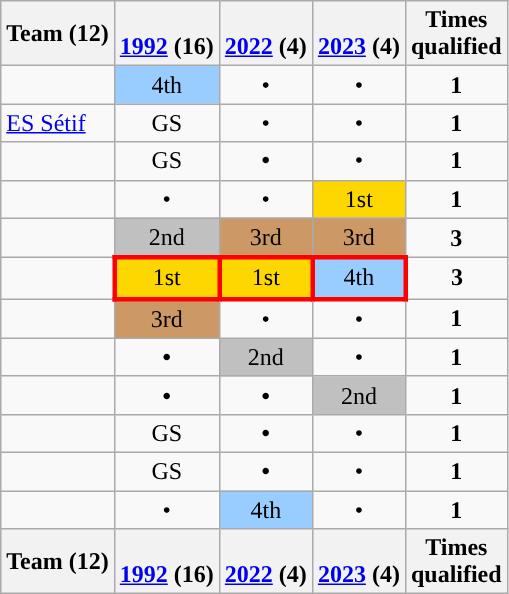<table class="wikitable sortable" style="text-align: center">
<tr>
<th>Team (12)</th>
<th class="unsortable"><br><a href='#'>1992</a>
(16)</th>
<th class="unsortable"><br><a href='#'>2022</a>
(4)</th>
<th class="unsortable"><br><a href='#'>2023</a>
(4)</th>
<th>Times<br>qualified</th>
</tr>
<tr>
<td align="left"></td>
<td style="background:#9acdff">4th</td>
<td>•</td>
<td>•</td>
<td><strong>1</strong></td>
</tr>
<tr>
<td align="left"> <a href='#'>ES Sétif</a></td>
<td>GS</td>
<td>•</td>
<td>•</td>
<td><strong>1</strong></td>
</tr>
<tr>
<td align="left"></td>
<td>GS</td>
<td><strong>•</strong></td>
<td>•</td>
<td><strong>1</strong></td>
</tr>
<tr>
<td align="left"></td>
<td>•</td>
<td>•</td>
<td style="background:gold">1st</td>
<td><strong>1</strong></td>
</tr>
<tr>
<td align="left"></td>
<td style="background:silver">2nd</td>
<td style="background:#cc9966">3rd</td>
<td style="background:#cc9966">3rd</td>
<td><strong>3</strong></td>
</tr>
<tr>
<td align="left"></td>
<td style="border:3px solid red; background:gold">1st</td>
<td style="border:3px solid red; background:gold">1st</td>
<td style="border:3px solid red; background:#9acdff">4th</td>
<td><strong>3</strong></td>
</tr>
<tr>
<td align="left"></td>
<td style="background:#cc9966">3rd</td>
<td>•</td>
<td>•</td>
<td><strong>1</strong></td>
</tr>
<tr>
<td align="left"></td>
<td background:silver"><strong>•</strong></td>
<td style="background:silver">2nd</td>
<td>•</td>
<td><strong>1</strong></td>
</tr>
<tr>
<td align="left"></td>
<td><strong>•</strong></td>
<td><strong>•</strong></td>
<td style="background:silver">2nd</td>
<td><strong>1</strong></td>
</tr>
<tr>
<td align="left"></td>
<td>GS</td>
<td><strong>•</strong></td>
<td>•</td>
<td><strong>1</strong></td>
</tr>
<tr>
<td align="left"></td>
<td>GS</td>
<td><strong>•</strong></td>
<td>•</td>
<td><strong>1</strong></td>
</tr>
<tr>
<td align="left"></td>
<td>•</td>
<td style="background:#9acdff">4th</td>
<td>•</td>
<td><strong>1</strong></td>
</tr>
<tr>
<th>Team (12)</th>
<th class="unsortable"><br><a href='#'>1992</a>
(16)</th>
<th class="unsortable"><br><a href='#'>2022</a>
(4)</th>
<th class="unsortable"><br><a href='#'>2023</a>
(4)</th>
<th>Times<br>qualified</th>
</tr>
</table>
